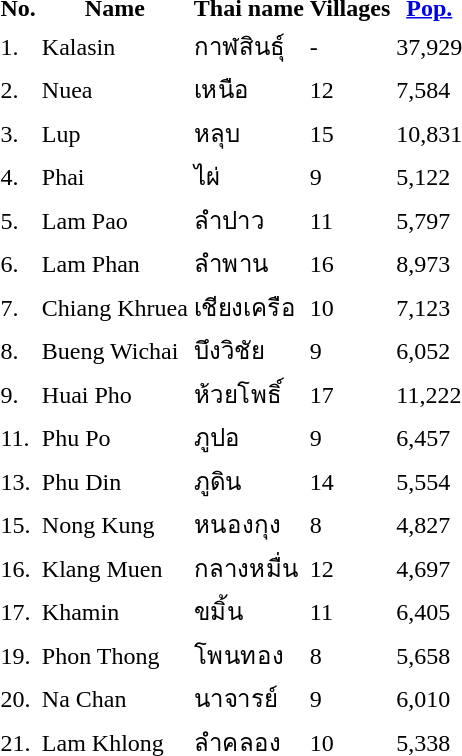<table>
<tr>
<th>No.</th>
<th>Name</th>
<th>Thai name</th>
<th>Villages</th>
<th><a href='#'>Pop.</a></th>
</tr>
<tr>
<td>1.</td>
<td>Kalasin</td>
<td>กาฬสินธุ์</td>
<td>-</td>
<td>37,929</td>
<td></td>
</tr>
<tr>
<td>2.</td>
<td>Nuea</td>
<td>เหนือ</td>
<td>12</td>
<td>7,584</td>
<td></td>
</tr>
<tr>
<td>3.</td>
<td>Lup</td>
<td>หลุบ</td>
<td>15</td>
<td>10,831</td>
<td></td>
</tr>
<tr>
<td>4.</td>
<td>Phai</td>
<td>ไผ่</td>
<td>9</td>
<td>5,122</td>
<td></td>
</tr>
<tr>
<td>5.</td>
<td>Lam Pao</td>
<td>ลำปาว</td>
<td>11</td>
<td>5,797</td>
<td></td>
</tr>
<tr>
<td>6.</td>
<td>Lam Phan</td>
<td>ลำพาน</td>
<td>16</td>
<td>8,973</td>
<td></td>
</tr>
<tr>
<td>7.</td>
<td>Chiang Khruea</td>
<td>เชียงเครือ</td>
<td>10</td>
<td>7,123</td>
<td></td>
</tr>
<tr>
<td>8.</td>
<td>Bueng Wichai</td>
<td>บึงวิชัย</td>
<td>9</td>
<td>6,052</td>
<td></td>
</tr>
<tr>
<td>9.</td>
<td>Huai Pho</td>
<td>ห้วยโพธิ์</td>
<td>17</td>
<td>11,222</td>
<td></td>
</tr>
<tr>
<td>11.</td>
<td>Phu Po</td>
<td>ภูปอ</td>
<td>9</td>
<td>6,457</td>
<td></td>
</tr>
<tr>
<td>13.</td>
<td>Phu Din</td>
<td>ภูดิน</td>
<td>14</td>
<td>5,554</td>
<td></td>
</tr>
<tr>
<td>15.</td>
<td>Nong Kung</td>
<td>หนองกุง</td>
<td>8</td>
<td>4,827</td>
<td></td>
</tr>
<tr>
<td>16.</td>
<td>Klang Muen</td>
<td>กลางหมื่น</td>
<td>12</td>
<td>4,697</td>
<td></td>
</tr>
<tr>
<td>17.</td>
<td>Khamin</td>
<td>ขมิ้น</td>
<td>11</td>
<td>6,405</td>
<td></td>
</tr>
<tr>
<td>19.</td>
<td>Phon Thong</td>
<td>โพนทอง</td>
<td>8</td>
<td>5,658</td>
<td></td>
</tr>
<tr>
<td>20.</td>
<td>Na Chan</td>
<td>นาจารย์</td>
<td>9</td>
<td>6,010</td>
<td></td>
</tr>
<tr>
<td>21.</td>
<td>Lam Khlong</td>
<td>ลำคลอง</td>
<td>10</td>
<td>5,338</td>
<td></td>
</tr>
</table>
